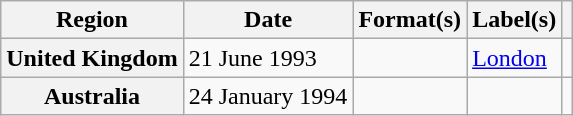<table class="wikitable plainrowheaders">
<tr>
<th scope="col">Region</th>
<th scope="col">Date</th>
<th scope="col">Format(s)</th>
<th scope="col">Label(s)</th>
<th scope="col"></th>
</tr>
<tr>
<th scope="row">United Kingdom</th>
<td>21 June 1993</td>
<td></td>
<td><a href='#'>London</a></td>
<td></td>
</tr>
<tr>
<th scope="row">Australia</th>
<td>24 January 1994</td>
<td></td>
<td></td>
<td></td>
</tr>
</table>
